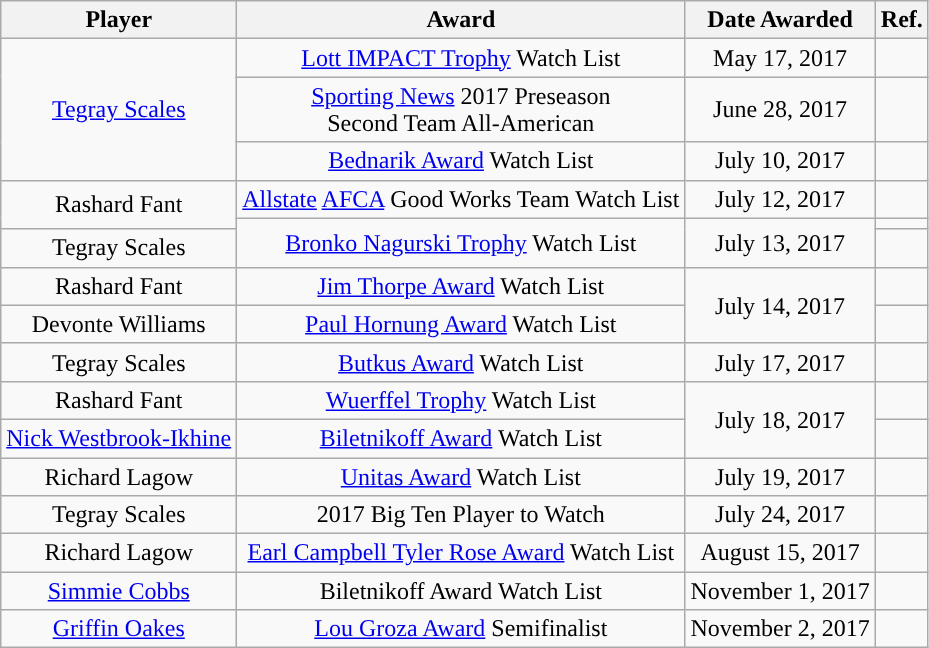<table class="wikitable sortable sortable" style="text-align: center">
<tr align=center>
<th>Player</th>
<th>Award</th>
<th>Date Awarded</th>
<th>Ref.</th>
</tr>
<tr>
<td rowspan="3"><a href='#'>Tegray Scales</a></td>
<td><a href='#'>Lott IMPACT Trophy</a> Watch List</td>
<td>May 17, 2017</td>
<td></td>
</tr>
<tr>
<td><a href='#'>Sporting News</a> 2017 Preseason<br>Second Team All-American</td>
<td>June 28, 2017</td>
<td></td>
</tr>
<tr>
<td><a href='#'>Bednarik Award</a> Watch List</td>
<td>July 10, 2017</td>
<td></td>
</tr>
<tr>
<td rowspan="2">Rashard Fant</td>
<td><a href='#'>Allstate</a> <a href='#'>AFCA</a> Good Works Team Watch List</td>
<td>July 12, 2017</td>
<td></td>
</tr>
<tr>
<td rowspan="2"><a href='#'>Bronko Nagurski Trophy</a> Watch List</td>
<td rowspan="2">July 13, 2017</td>
<td></td>
</tr>
<tr>
<td>Tegray Scales</td>
<td></td>
</tr>
<tr>
<td>Rashard Fant</td>
<td><a href='#'>Jim Thorpe Award</a> Watch List</td>
<td rowspan="2">July 14, 2017</td>
<td></td>
</tr>
<tr>
<td>Devonte Williams</td>
<td><a href='#'>Paul Hornung Award</a> Watch List</td>
<td></td>
</tr>
<tr>
<td>Tegray Scales</td>
<td><a href='#'>Butkus Award</a> Watch List</td>
<td>July 17, 2017</td>
<td></td>
</tr>
<tr>
<td>Rashard Fant</td>
<td><a href='#'>Wuerffel Trophy</a> Watch List</td>
<td rowspan="2">July 18, 2017</td>
<td></td>
</tr>
<tr>
<td><a href='#'>Nick Westbrook-Ikhine</a></td>
<td><a href='#'>Biletnikoff Award</a> Watch List</td>
<td></td>
</tr>
<tr>
<td>Richard Lagow</td>
<td><a href='#'>Unitas Award</a> Watch List</td>
<td>July 19, 2017</td>
<td></td>
</tr>
<tr>
<td>Tegray Scales</td>
<td>2017 Big Ten Player to Watch</td>
<td>July 24, 2017</td>
<td></td>
</tr>
<tr>
<td>Richard Lagow</td>
<td><a href='#'>Earl Campbell Tyler Rose Award</a> Watch List</td>
<td>August 15, 2017</td>
<td></td>
</tr>
<tr>
<td><a href='#'>Simmie Cobbs</a></td>
<td>Biletnikoff Award Watch List</td>
<td>November 1, 2017</td>
<td></td>
</tr>
<tr>
<td><a href='#'>Griffin Oakes</a></td>
<td><a href='#'>Lou Groza Award</a> Semifinalist</td>
<td>November 2, 2017</td>
<td></td>
</tr>
</table>
